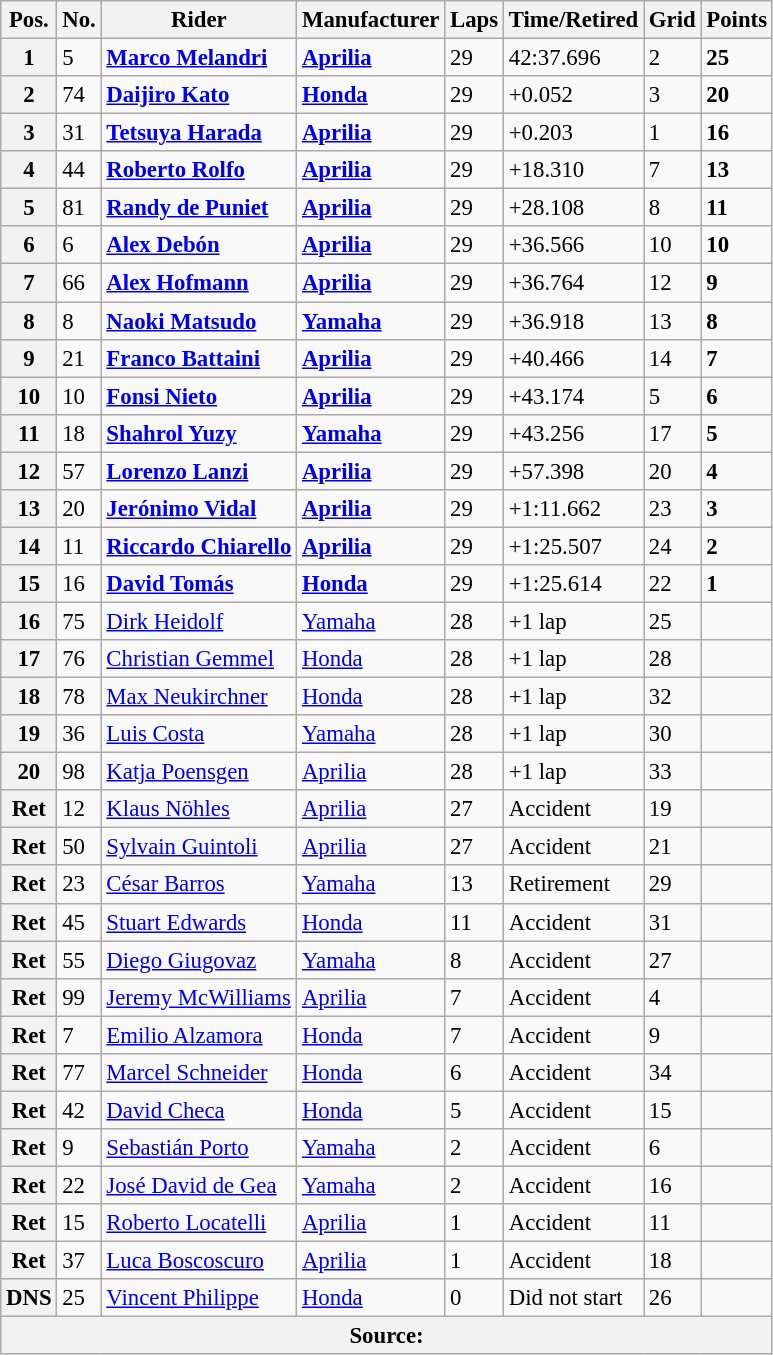<table class="wikitable" style="font-size: 95%;">
<tr>
<th>Pos.</th>
<th>No.</th>
<th>Rider</th>
<th>Manufacturer</th>
<th>Laps</th>
<th>Time/Retired</th>
<th>Grid</th>
<th>Points</th>
</tr>
<tr>
<th>1</th>
<td>5</td>
<td> <strong><a href='#'>Marco Melandri</a></strong></td>
<td><strong><a href='#'>Aprilia</a></strong></td>
<td>29</td>
<td>42:37.696</td>
<td>2</td>
<td><strong>25</strong></td>
</tr>
<tr>
<th>2</th>
<td>74</td>
<td> <strong><a href='#'>Daijiro Kato</a></strong></td>
<td><strong><a href='#'>Honda</a></strong></td>
<td>29</td>
<td>+0.052</td>
<td>3</td>
<td><strong>20</strong></td>
</tr>
<tr>
<th>3</th>
<td>31</td>
<td> <strong><a href='#'>Tetsuya Harada</a></strong></td>
<td><strong><a href='#'>Aprilia</a></strong></td>
<td>29</td>
<td>+0.203</td>
<td>1</td>
<td><strong>16</strong></td>
</tr>
<tr>
<th>4</th>
<td>44</td>
<td> <strong><a href='#'>Roberto Rolfo</a></strong></td>
<td><strong><a href='#'>Aprilia</a></strong></td>
<td>29</td>
<td>+18.310</td>
<td>7</td>
<td><strong>13</strong></td>
</tr>
<tr>
<th>5</th>
<td>81</td>
<td> <strong><a href='#'>Randy de Puniet</a></strong></td>
<td><strong><a href='#'>Aprilia</a></strong></td>
<td>29</td>
<td>+28.108</td>
<td>8</td>
<td><strong>11</strong></td>
</tr>
<tr>
<th>6</th>
<td>6</td>
<td> <strong><a href='#'>Alex Debón</a></strong></td>
<td><strong><a href='#'>Aprilia</a></strong></td>
<td>29</td>
<td>+36.566</td>
<td>10</td>
<td><strong>10</strong></td>
</tr>
<tr>
<th>7</th>
<td>66</td>
<td> <strong><a href='#'>Alex Hofmann</a></strong></td>
<td><strong><a href='#'>Aprilia</a></strong></td>
<td>29</td>
<td>+36.764</td>
<td>12</td>
<td><strong>9</strong></td>
</tr>
<tr>
<th>8</th>
<td>8</td>
<td> <strong><a href='#'>Naoki Matsudo</a></strong></td>
<td><strong><a href='#'>Yamaha</a></strong></td>
<td>29</td>
<td>+36.918</td>
<td>13</td>
<td><strong>8</strong></td>
</tr>
<tr>
<th>9</th>
<td>21</td>
<td> <strong><a href='#'>Franco Battaini</a></strong></td>
<td><strong><a href='#'>Aprilia</a></strong></td>
<td>29</td>
<td>+40.466</td>
<td>14</td>
<td><strong>7</strong></td>
</tr>
<tr>
<th>10</th>
<td>10</td>
<td> <strong><a href='#'>Fonsi Nieto</a></strong></td>
<td><strong><a href='#'>Aprilia</a></strong></td>
<td>29</td>
<td>+43.174</td>
<td>5</td>
<td><strong>6</strong></td>
</tr>
<tr>
<th>11</th>
<td>18</td>
<td> <strong><a href='#'>Shahrol Yuzy</a></strong></td>
<td><strong><a href='#'>Yamaha</a></strong></td>
<td>29</td>
<td>+43.256</td>
<td>17</td>
<td><strong>5</strong></td>
</tr>
<tr>
<th>12</th>
<td>57</td>
<td> <strong><a href='#'>Lorenzo Lanzi</a></strong></td>
<td><strong><a href='#'>Aprilia</a></strong></td>
<td>29</td>
<td>+57.398</td>
<td>20</td>
<td><strong>4</strong></td>
</tr>
<tr>
<th>13</th>
<td>20</td>
<td> <strong><a href='#'>Jerónimo Vidal</a></strong></td>
<td><strong><a href='#'>Aprilia</a></strong></td>
<td>29</td>
<td>+1:11.662</td>
<td>23</td>
<td><strong>3</strong></td>
</tr>
<tr>
<th>14</th>
<td>11</td>
<td> <strong><a href='#'>Riccardo Chiarello</a></strong></td>
<td><strong><a href='#'>Aprilia</a></strong></td>
<td>29</td>
<td>+1:25.507</td>
<td>24</td>
<td><strong>2</strong></td>
</tr>
<tr>
<th>15</th>
<td>16</td>
<td> <strong><a href='#'>David Tomás</a></strong></td>
<td><strong><a href='#'>Honda</a></strong></td>
<td>29</td>
<td>+1:25.614</td>
<td>22</td>
<td><strong>1</strong></td>
</tr>
<tr>
<th>16</th>
<td>75</td>
<td> <a href='#'>Dirk Heidolf</a></td>
<td><a href='#'>Yamaha</a></td>
<td>28</td>
<td>+1 lap</td>
<td>25</td>
<td></td>
</tr>
<tr>
<th>17</th>
<td>76</td>
<td> <a href='#'>Christian Gemmel</a></td>
<td><a href='#'>Honda</a></td>
<td>28</td>
<td>+1 lap</td>
<td>28</td>
<td></td>
</tr>
<tr>
<th>18</th>
<td>78</td>
<td> <a href='#'>Max Neukirchner</a></td>
<td><a href='#'>Honda</a></td>
<td>28</td>
<td>+1 lap</td>
<td>32</td>
<td></td>
</tr>
<tr>
<th>19</th>
<td>36</td>
<td> <a href='#'>Luis Costa</a></td>
<td><a href='#'>Yamaha</a></td>
<td>28</td>
<td>+1 lap</td>
<td>30</td>
<td></td>
</tr>
<tr>
<th>20</th>
<td>98</td>
<td> <a href='#'>Katja Poensgen</a></td>
<td><a href='#'>Aprilia</a></td>
<td>28</td>
<td>+1 lap</td>
<td>33</td>
<td></td>
</tr>
<tr>
<th>Ret</th>
<td>12</td>
<td> <a href='#'>Klaus Nöhles</a></td>
<td><a href='#'>Aprilia</a></td>
<td>27</td>
<td>Accident</td>
<td>19</td>
<td></td>
</tr>
<tr>
<th>Ret</th>
<td>50</td>
<td> <a href='#'>Sylvain Guintoli</a></td>
<td><a href='#'>Aprilia</a></td>
<td>27</td>
<td>Accident</td>
<td>21</td>
<td></td>
</tr>
<tr>
<th>Ret</th>
<td>23</td>
<td> <a href='#'>César Barros</a></td>
<td><a href='#'>Yamaha</a></td>
<td>13</td>
<td>Retirement</td>
<td>29</td>
<td></td>
</tr>
<tr>
<th>Ret</th>
<td>45</td>
<td> <a href='#'>Stuart Edwards</a></td>
<td><a href='#'>Honda</a></td>
<td>11</td>
<td>Accident</td>
<td>31</td>
<td></td>
</tr>
<tr>
<th>Ret</th>
<td>55</td>
<td> <a href='#'>Diego Giugovaz</a></td>
<td><a href='#'>Yamaha</a></td>
<td>8</td>
<td>Accident</td>
<td>27</td>
<td></td>
</tr>
<tr>
<th>Ret</th>
<td>99</td>
<td> <a href='#'>Jeremy McWilliams</a></td>
<td><a href='#'>Aprilia</a></td>
<td>7</td>
<td>Accident</td>
<td>4</td>
<td></td>
</tr>
<tr>
<th>Ret</th>
<td>7</td>
<td> <a href='#'>Emilio Alzamora</a></td>
<td><a href='#'>Honda</a></td>
<td>7</td>
<td>Accident</td>
<td>9</td>
<td></td>
</tr>
<tr>
<th>Ret</th>
<td>77</td>
<td> <a href='#'>Marcel Schneider</a></td>
<td><a href='#'>Honda</a></td>
<td>6</td>
<td>Accident</td>
<td>34</td>
<td></td>
</tr>
<tr>
<th>Ret</th>
<td>42</td>
<td> <a href='#'>David Checa</a></td>
<td><a href='#'>Honda</a></td>
<td>5</td>
<td>Accident</td>
<td>15</td>
<td></td>
</tr>
<tr>
<th>Ret</th>
<td>9</td>
<td> <a href='#'>Sebastián Porto</a></td>
<td><a href='#'>Yamaha</a></td>
<td>2</td>
<td>Accident</td>
<td>6</td>
<td></td>
</tr>
<tr>
<th>Ret</th>
<td>22</td>
<td> <a href='#'>José David de Gea</a></td>
<td><a href='#'>Yamaha</a></td>
<td>2</td>
<td>Accident</td>
<td>16</td>
<td></td>
</tr>
<tr>
<th>Ret</th>
<td>15</td>
<td> <a href='#'>Roberto Locatelli</a></td>
<td><a href='#'>Aprilia</a></td>
<td>1</td>
<td>Accident</td>
<td>11</td>
<td></td>
</tr>
<tr>
<th>Ret</th>
<td>37</td>
<td> <a href='#'>Luca Boscoscuro</a></td>
<td><a href='#'>Aprilia</a></td>
<td>1</td>
<td>Accident</td>
<td>18</td>
<td></td>
</tr>
<tr>
<th>DNS</th>
<td>25</td>
<td> <a href='#'>Vincent Philippe</a></td>
<td><a href='#'>Honda</a></td>
<td>0</td>
<td>Did not start</td>
<td>26</td>
<td></td>
</tr>
<tr>
<th colspan=8>Source: </th>
</tr>
</table>
